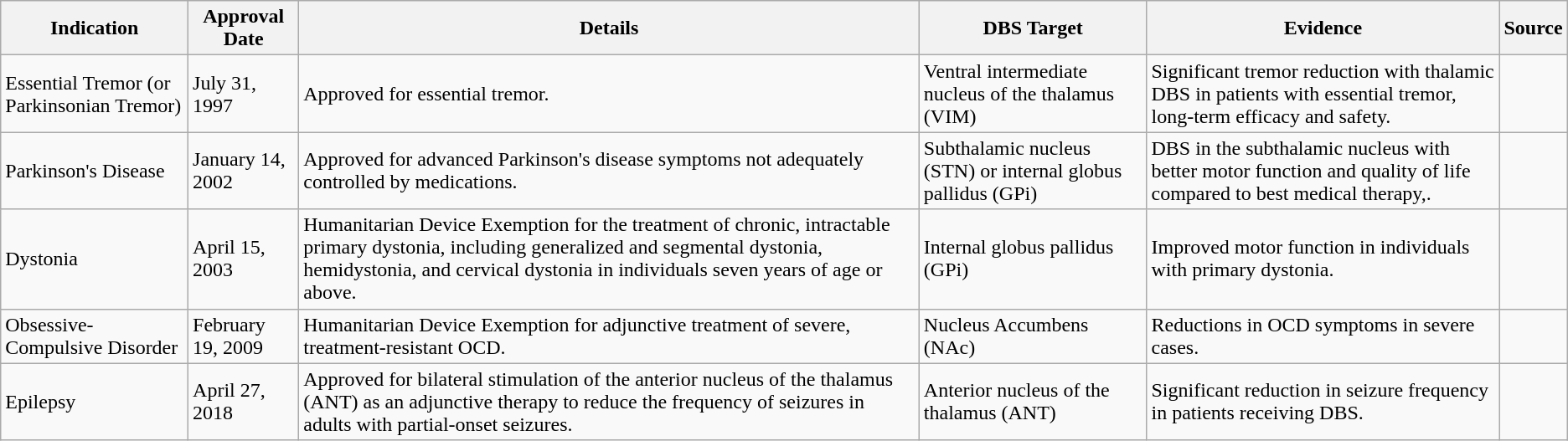<table class="wikitable">
<tr>
<th>Indication</th>
<th>Approval Date</th>
<th>Details</th>
<th>DBS Target</th>
<th>Evidence</th>
<th>Source</th>
</tr>
<tr>
<td>Essential Tremor (or Parkinsonian Tremor)</td>
<td>July 31, 1997</td>
<td>Approved for essential tremor.</td>
<td>Ventral intermediate nucleus of the thalamus (VIM)</td>
<td>Significant tremor reduction with thalamic DBS in patients with essential tremor, long-term efficacy and safety.</td>
<td></td>
</tr>
<tr>
<td>Parkinson's Disease</td>
<td>January 14, 2002</td>
<td>Approved for advanced Parkinson's disease symptoms not adequately controlled by medications.</td>
<td>Subthalamic nucleus (STN) or internal globus pallidus (GPi)</td>
<td>DBS in the subthalamic nucleus with better motor function and quality of life compared to best medical therapy,.</td>
<td></td>
</tr>
<tr>
<td>Dystonia</td>
<td>April 15, 2003</td>
<td>Humanitarian Device Exemption for the treatment of chronic, intractable primary dystonia, including generalized and segmental dystonia, hemidystonia, and cervical dystonia in individuals seven years of age or above.</td>
<td>Internal globus pallidus (GPi)</td>
<td>Improved motor function in individuals with primary dystonia.</td>
<td></td>
</tr>
<tr>
<td>Obsessive-Compulsive Disorder</td>
<td>February 19, 2009</td>
<td>Humanitarian Device Exemption for adjunctive treatment of severe, treatment-resistant OCD.</td>
<td>Nucleus Accumbens (NAc)</td>
<td>Reductions in OCD symptoms in severe cases.</td>
<td></td>
</tr>
<tr>
<td>Epilepsy</td>
<td>April 27, 2018</td>
<td>Approved for bilateral stimulation of the anterior nucleus of the thalamus (ANT) as an adjunctive therapy to reduce the frequency of seizures in adults with partial-onset seizures.</td>
<td>Anterior nucleus of the thalamus (ANT)</td>
<td>Significant reduction in seizure frequency in patients receiving DBS.</td>
<td></td>
</tr>
</table>
